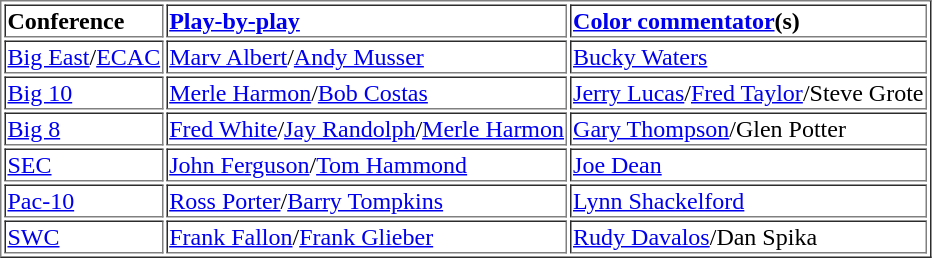<table border="1" cellpadding="1">
<tr>
<td><strong>Conference</strong></td>
<td><strong><a href='#'>Play-by-play</a></strong></td>
<td><strong><a href='#'>Color commentator</a>(s)</strong></td>
</tr>
<tr>
<td><a href='#'>Big East</a>/<a href='#'>ECAC</a></td>
<td><a href='#'>Marv Albert</a>/<a href='#'>Andy Musser</a></td>
<td><a href='#'>Bucky Waters</a></td>
</tr>
<tr>
<td><a href='#'>Big 10</a></td>
<td><a href='#'>Merle Harmon</a>/<a href='#'>Bob Costas</a></td>
<td><a href='#'>Jerry Lucas</a>/<a href='#'>Fred Taylor</a>/Steve Grote</td>
</tr>
<tr>
<td><a href='#'>Big 8</a></td>
<td><a href='#'>Fred White</a>/<a href='#'>Jay Randolph</a>/<a href='#'>Merle Harmon</a></td>
<td><a href='#'>Gary Thompson</a>/Glen Potter</td>
</tr>
<tr>
<td><a href='#'>SEC</a></td>
<td><a href='#'>John Ferguson</a>/<a href='#'>Tom Hammond</a></td>
<td><a href='#'>Joe Dean</a></td>
</tr>
<tr>
<td><a href='#'>Pac-10</a></td>
<td><a href='#'>Ross Porter</a>/<a href='#'>Barry Tompkins</a></td>
<td><a href='#'>Lynn Shackelford</a></td>
</tr>
<tr>
<td><a href='#'>SWC</a></td>
<td><a href='#'>Frank Fallon</a>/<a href='#'>Frank Glieber</a></td>
<td><a href='#'>Rudy Davalos</a>/Dan Spika</td>
</tr>
</table>
